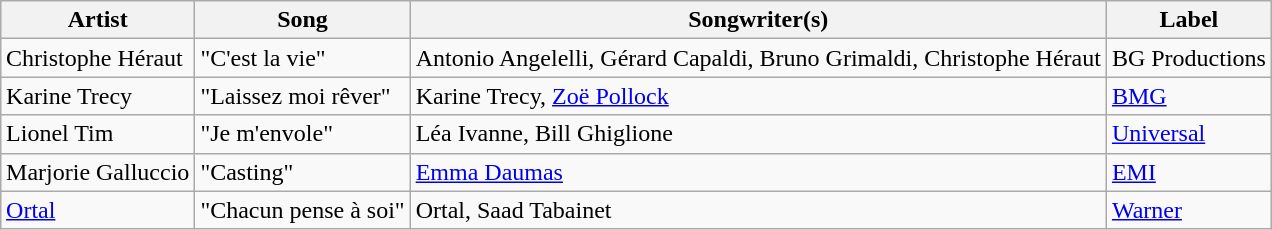<table class="sortable wikitable" style="margin: 1em auto 1em auto; text-align:left">
<tr>
<th>Artist</th>
<th>Song</th>
<th>Songwriter(s)</th>
<th>Label</th>
</tr>
<tr>
<td>Christophe Héraut</td>
<td>"C'est la vie"</td>
<td>Antonio Angelelli, Gérard Capaldi, Bruno Grimaldi, Christophe Héraut</td>
<td>BG Productions</td>
</tr>
<tr>
<td>Karine Trecy</td>
<td>"Laissez moi rêver"</td>
<td>Karine Trecy, <a href='#'>Zoë Pollock</a></td>
<td><a href='#'>BMG</a></td>
</tr>
<tr>
<td>Lionel Tim</td>
<td>"Je m'envole"</td>
<td>Léa Ivanne, Bill Ghiglione</td>
<td><a href='#'>Universal</a></td>
</tr>
<tr>
<td>Marjorie Galluccio</td>
<td>"Casting"</td>
<td><a href='#'>Emma Daumas</a></td>
<td><a href='#'>EMI</a></td>
</tr>
<tr>
<td><a href='#'>Ortal</a></td>
<td>"Chacun pense à soi"</td>
<td>Ortal, Saad Tabainet</td>
<td><a href='#'>Warner</a></td>
</tr>
</table>
